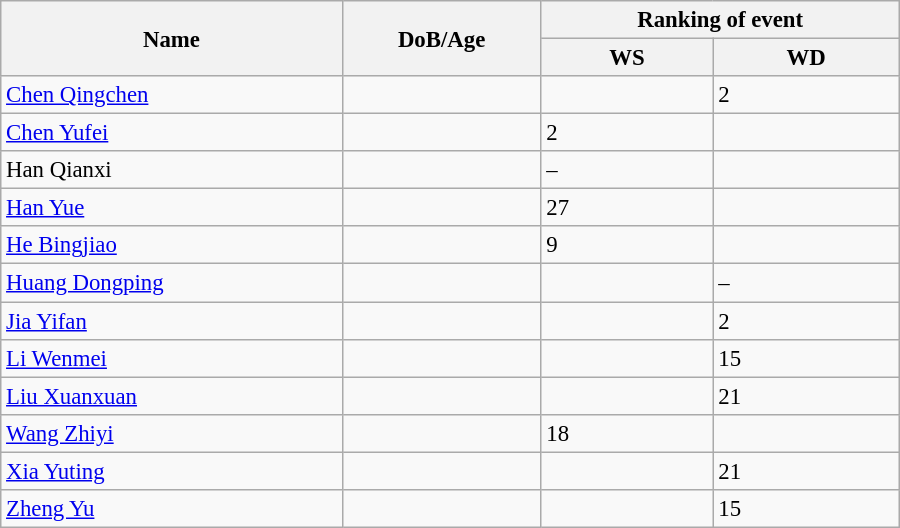<table class="wikitable"  style="width:600px; font-size:95%;">
<tr>
<th align="left" rowspan="2">Name</th>
<th align="left" rowspan="2">DoB/Age</th>
<th align="center" colspan="2">Ranking of event</th>
</tr>
<tr>
<th align="center">WS</th>
<th align="center">WD</th>
</tr>
<tr>
<td align="left"><a href='#'>Chen Qingchen</a></td>
<td align="left"></td>
<td></td>
<td>2</td>
</tr>
<tr>
<td align="left"><a href='#'>Chen Yufei</a></td>
<td align="left"></td>
<td>2</td>
<td></td>
</tr>
<tr>
<td align="left">Han Qianxi</td>
<td align="left"></td>
<td>–</td>
<td></td>
</tr>
<tr>
<td align="left"><a href='#'>Han Yue</a></td>
<td align="left"></td>
<td>27</td>
<td></td>
</tr>
<tr>
<td align="left"><a href='#'>He Bingjiao</a></td>
<td align="left"></td>
<td>9</td>
<td></td>
</tr>
<tr>
<td align="left"><a href='#'>Huang Dongping</a></td>
<td align="left"></td>
<td></td>
<td>–</td>
</tr>
<tr>
<td align="left"><a href='#'>Jia Yifan</a></td>
<td align="left"></td>
<td></td>
<td>2</td>
</tr>
<tr>
<td align="left"><a href='#'>Li Wenmei</a></td>
<td align="left"></td>
<td></td>
<td>15</td>
</tr>
<tr>
<td align="left"><a href='#'>Liu Xuanxuan</a></td>
<td align="left"></td>
<td></td>
<td>21</td>
</tr>
<tr>
<td align="left"><a href='#'>Wang Zhiyi</a></td>
<td align="left"></td>
<td>18</td>
<td></td>
</tr>
<tr>
<td align="left"><a href='#'>Xia Yuting</a></td>
<td align="left"></td>
<td></td>
<td>21</td>
</tr>
<tr>
<td align="left"><a href='#'>Zheng Yu</a></td>
<td align="left"></td>
<td></td>
<td>15</td>
</tr>
</table>
